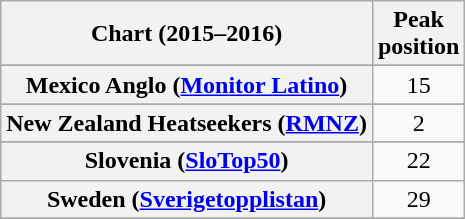<table class="wikitable sortable plainrowheaders" style="text-align:center">
<tr>
<th scope="col">Chart (2015–2016)</th>
<th scope="col">Peak<br> position</th>
</tr>
<tr>
</tr>
<tr>
</tr>
<tr>
</tr>
<tr>
</tr>
<tr>
</tr>
<tr>
</tr>
<tr>
</tr>
<tr>
</tr>
<tr>
</tr>
<tr>
</tr>
<tr>
</tr>
<tr>
</tr>
<tr>
</tr>
<tr>
</tr>
<tr>
<th scope="row">Mexico Anglo (<a href='#'>Monitor Latino</a>)</th>
<td>15</td>
</tr>
<tr>
</tr>
<tr>
</tr>
<tr>
<th scope="row">New Zealand Heatseekers (<a href='#'>RMNZ</a>)</th>
<td>2</td>
</tr>
<tr>
</tr>
<tr>
</tr>
<tr>
</tr>
<tr>
<th scope="row">Slovenia (<a href='#'>SloTop50</a>)</th>
<td>22</td>
</tr>
<tr>
<th scope="row">Sweden (<a href='#'>Sverigetopplistan</a>)</th>
<td>29</td>
</tr>
<tr>
</tr>
<tr>
</tr>
<tr>
</tr>
<tr>
</tr>
<tr>
</tr>
</table>
